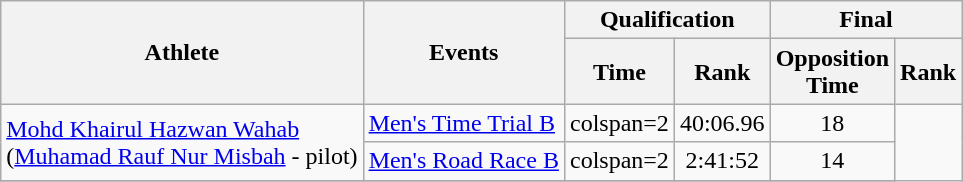<table class=wikitable>
<tr>
<th rowspan="2">Athlete</th>
<th rowspan="2">Events</th>
<th colspan="2">Qualification</th>
<th colspan="2">Final</th>
</tr>
<tr>
<th>Time</th>
<th>Rank</th>
<th>Opposition<br>Time</th>
<th>Rank</th>
</tr>
<tr>
<td rowspan="2"><a href='#'>Mohd Khairul Hazwan Wahab</a><br>(<a href='#'>Muhamad Rauf Nur Misbah</a> - pilot)</td>
<td><a href='#'>Men's Time Trial B</a></td>
<td>colspan=2 </td>
<td align="center">40:06.96</td>
<td align="center">18</td>
</tr>
<tr>
<td><a href='#'>Men's Road Race B</a></td>
<td>colspan=2 </td>
<td align="center">2:41:52</td>
<td align="center">14</td>
</tr>
<tr>
</tr>
</table>
